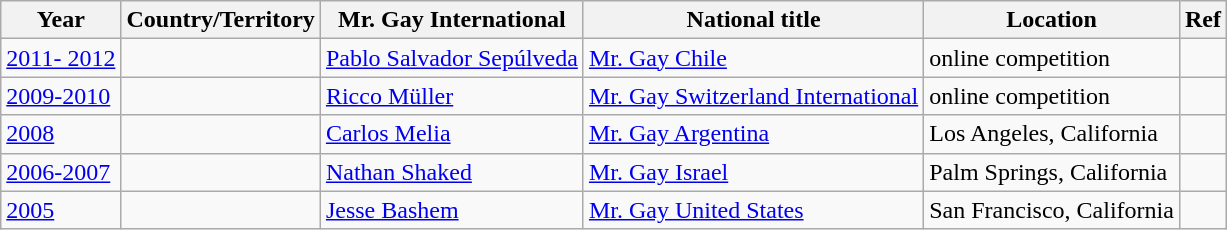<table class="wikitable">
<tr>
<th>Year</th>
<th>Country/Territory</th>
<th>Mr. Gay International</th>
<th>National title</th>
<th>Location</th>
<th>Ref</th>
</tr>
<tr>
<td><a href='#'>2011- 2012</a></td>
<td></td>
<td><a href='#'>Pablo Salvador Sepúlveda</a></td>
<td><a href='#'>Mr. Gay Chile</a></td>
<td>online competition</td>
<td></td>
</tr>
<tr>
<td><a href='#'>2009-2010</a></td>
<td></td>
<td><a href='#'>Ricco Müller</a></td>
<td><a href='#'>Mr. Gay Switzerland International</a></td>
<td>online competition</td>
<td></td>
</tr>
<tr>
<td><a href='#'>2008</a></td>
<td></td>
<td><a href='#'>Carlos Melia</a></td>
<td><a href='#'>Mr. Gay Argentina</a></td>
<td>Los Angeles, California</td>
<td></td>
</tr>
<tr>
<td><a href='#'>2006-2007</a></td>
<td></td>
<td><a href='#'>Nathan Shaked</a></td>
<td><a href='#'>Mr. Gay Israel</a></td>
<td>Palm Springs, California</td>
<td></td>
</tr>
<tr>
<td><a href='#'>2005</a></td>
<td></td>
<td><a href='#'>Jesse Bashem</a></td>
<td><a href='#'>Mr. Gay United States</a></td>
<td>San Francisco, California</td>
</tr>
</table>
